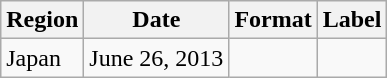<table class="wikitable">
<tr>
<th>Region</th>
<th>Date</th>
<th>Format</th>
<th>Label</th>
</tr>
<tr>
<td>Japan</td>
<td>June 26, 2013</td>
<td></td>
<td></td>
</tr>
</table>
